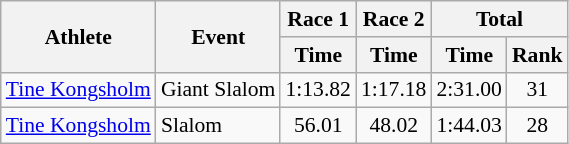<table class="wikitable" style="font-size:90%">
<tr>
<th rowspan="2">Athlete</th>
<th rowspan="2">Event</th>
<th>Race 1</th>
<th>Race 2</th>
<th colspan="2">Total</th>
</tr>
<tr>
<th>Time</th>
<th>Time</th>
<th>Time</th>
<th>Rank</th>
</tr>
<tr>
<td><a href='#'>Tine Kongsholm</a></td>
<td>Giant Slalom</td>
<td align="center">1:13.82</td>
<td align="center">1:17.18</td>
<td align="center">2:31.00</td>
<td align="center">31</td>
</tr>
<tr>
<td><a href='#'>Tine Kongsholm</a></td>
<td>Slalom</td>
<td align="center">56.01</td>
<td align="center">48.02</td>
<td align="center">1:44.03</td>
<td align="center">28</td>
</tr>
</table>
